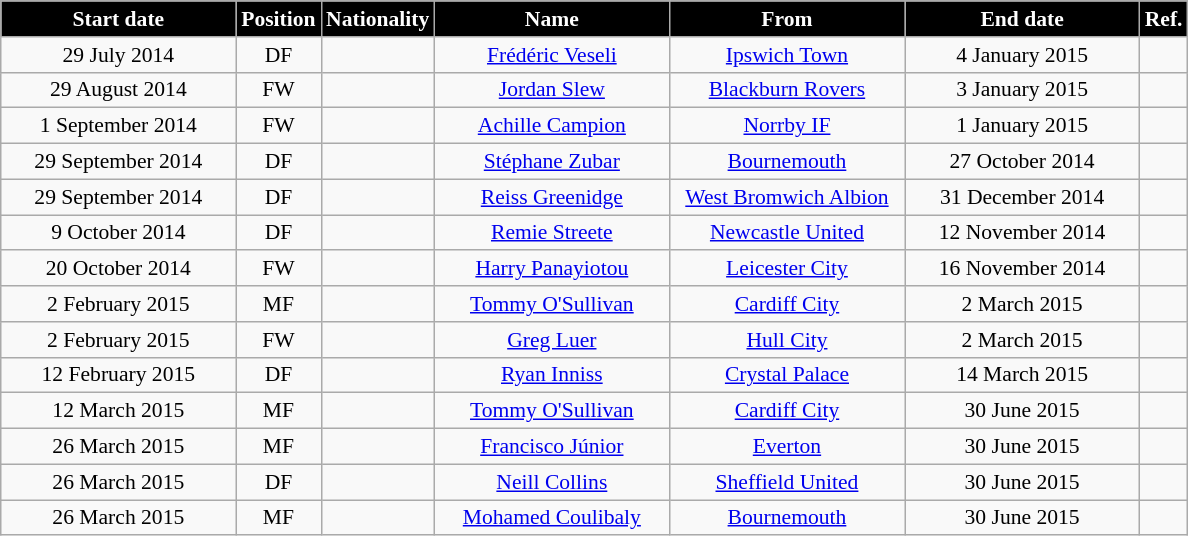<table class="wikitable" style="text-align:center; font-size:90%; ">
<tr>
<th style="background:#000000; color:#FFFFFF; width:150px;">Start date</th>
<th style="background:#000000; color:#FFFFFF; width:50px;">Position</th>
<th style="background:#000000; color:#FFFFFF; width:50px;">Nationality</th>
<th style="background:#000000; color:#FFFFFF; width:150px;">Name</th>
<th style="background:#000000; color:#FFFFFF; width:150px;">From</th>
<th style="background:#000000; color:#FFFFFF; width:150px;">End date</th>
<th style="background:#000000; color:#FFFFFF; width:25px;">Ref.</th>
</tr>
<tr>
<td>29 July 2014</td>
<td>DF</td>
<td></td>
<td><a href='#'>Frédéric Veseli</a></td>
<td><a href='#'>Ipswich Town</a></td>
<td>4 January 2015</td>
<td></td>
</tr>
<tr>
<td>29 August 2014</td>
<td>FW</td>
<td></td>
<td><a href='#'>Jordan Slew</a></td>
<td><a href='#'>Blackburn Rovers</a></td>
<td>3 January 2015</td>
<td></td>
</tr>
<tr>
<td>1 September 2014</td>
<td>FW</td>
<td></td>
<td><a href='#'>Achille Campion</a></td>
<td> <a href='#'>Norrby IF</a></td>
<td>1 January 2015</td>
<td></td>
</tr>
<tr>
<td>29 September 2014</td>
<td>DF</td>
<td></td>
<td><a href='#'>Stéphane Zubar</a></td>
<td><a href='#'>Bournemouth</a></td>
<td>27 October 2014</td>
<td></td>
</tr>
<tr>
<td>29 September 2014</td>
<td>DF</td>
<td></td>
<td><a href='#'>Reiss Greenidge</a></td>
<td><a href='#'>West Bromwich Albion</a></td>
<td>31 December 2014</td>
<td></td>
</tr>
<tr>
<td>9 October 2014</td>
<td>DF</td>
<td></td>
<td><a href='#'>Remie Streete</a></td>
<td><a href='#'>Newcastle United</a></td>
<td>12 November 2014</td>
<td></td>
</tr>
<tr>
<td>20 October 2014</td>
<td>FW</td>
<td></td>
<td><a href='#'>Harry Panayiotou</a></td>
<td><a href='#'>Leicester City</a></td>
<td>16 November 2014</td>
<td></td>
</tr>
<tr>
<td>2 February 2015</td>
<td>MF</td>
<td></td>
<td><a href='#'>Tommy O'Sullivan</a></td>
<td> <a href='#'>Cardiff City</a></td>
<td>2 March 2015</td>
<td></td>
</tr>
<tr>
<td>2 February 2015</td>
<td>FW</td>
<td></td>
<td><a href='#'>Greg Luer</a></td>
<td><a href='#'>Hull City</a></td>
<td>2 March 2015</td>
<td></td>
</tr>
<tr>
<td>12 February 2015</td>
<td>DF</td>
<td></td>
<td><a href='#'>Ryan Inniss</a></td>
<td><a href='#'>Crystal Palace</a></td>
<td>14 March 2015</td>
<td></td>
</tr>
<tr>
<td>12 March 2015</td>
<td>MF</td>
<td></td>
<td><a href='#'>Tommy O'Sullivan</a></td>
<td> <a href='#'>Cardiff City</a></td>
<td>30 June 2015</td>
<td></td>
</tr>
<tr>
<td>26 March 2015</td>
<td>MF</td>
<td></td>
<td><a href='#'>Francisco Júnior</a></td>
<td><a href='#'>Everton</a></td>
<td>30 June 2015</td>
<td></td>
</tr>
<tr>
<td>26 March 2015</td>
<td>DF</td>
<td></td>
<td><a href='#'>Neill Collins</a></td>
<td><a href='#'>Sheffield United</a></td>
<td>30 June 2015</td>
<td></td>
</tr>
<tr>
<td>26 March 2015</td>
<td>MF</td>
<td></td>
<td><a href='#'>Mohamed Coulibaly</a></td>
<td><a href='#'>Bournemouth</a></td>
<td>30 June 2015</td>
<td></td>
</tr>
</table>
